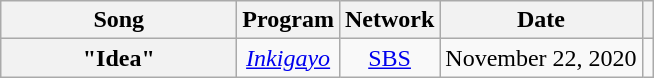<table class="wikitable plainrowheaders" style="text-align:center">
<tr>
<th scope="col" width="150">Song</th>
<th scope="col">Program</th>
<th scope="col">Network</th>
<th scope="col">Date</th>
<th scope="col"></th>
</tr>
<tr>
<th scope="row">"Idea"</th>
<td><em><a href='#'>Inkigayo</a></em></td>
<td><a href='#'>SBS</a></td>
<td>November 22, 2020</td>
<td></td>
</tr>
</table>
